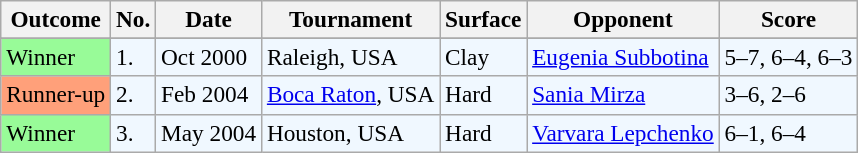<table class="sortable wikitable" style="font-size:97%;">
<tr>
<th>Outcome</th>
<th>No.</th>
<th>Date</th>
<th>Tournament</th>
<th>Surface</th>
<th>Opponent</th>
<th>Score</th>
</tr>
<tr>
</tr>
<tr style="background:#f0f8ff;">
<td style="background:#98fb98;">Winner</td>
<td>1.</td>
<td>Oct 2000</td>
<td>Raleigh, USA</td>
<td>Clay</td>
<td> <a href='#'>Eugenia Subbotina</a></td>
<td>5–7, 6–4, 6–3</td>
</tr>
<tr bgcolor="#f0f8ff">
<td bgcolor="FFA07A">Runner-up</td>
<td>2.</td>
<td>Feb 2004</td>
<td><a href='#'>Boca Raton</a>, USA</td>
<td>Hard</td>
<td> <a href='#'>Sania Mirza</a></td>
<td>3–6, 2–6</td>
</tr>
<tr style="background:#f0f8ff;">
<td style="background:#98fb98;">Winner</td>
<td>3.</td>
<td>May 2004</td>
<td>Houston, USA</td>
<td>Hard</td>
<td> <a href='#'>Varvara Lepchenko</a></td>
<td>6–1, 6–4</td>
</tr>
</table>
